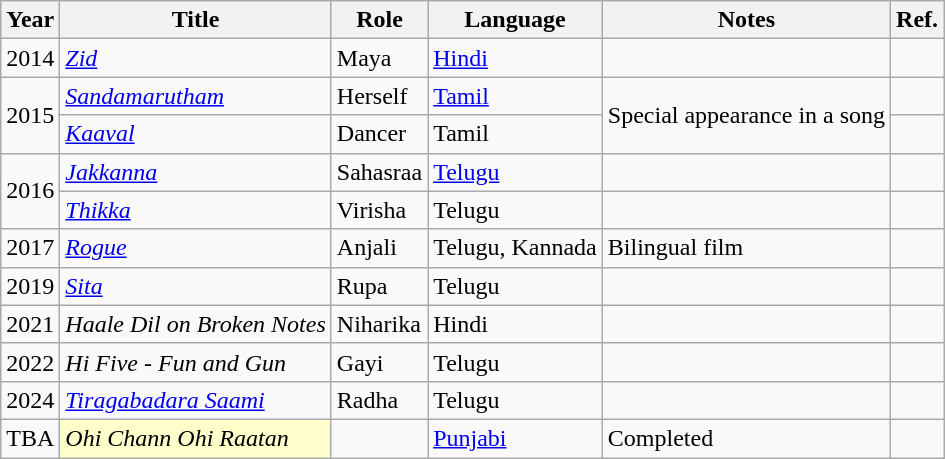<table class="wikitable sortable">
<tr style="text-align:center;">
<th>Year</th>
<th>Title</th>
<th>Role</th>
<th>Language</th>
<th class="unsortable">Notes</th>
<th class="unsortable">Ref.</th>
</tr>
<tr>
<td>2014</td>
<td><em><a href='#'>Zid</a></em></td>
<td>Maya</td>
<td><a href='#'>Hindi</a></td>
<td></td>
<td></td>
</tr>
<tr>
<td rowspan="2">2015</td>
<td><em><a href='#'>Sandamarutham</a></em></td>
<td>Herself</td>
<td><a href='#'>Tamil</a></td>
<td rowspan="2">Special appearance in a song</td>
<td></td>
</tr>
<tr>
<td><em><a href='#'>Kaaval</a></em></td>
<td>Dancer</td>
<td>Tamil</td>
<td></td>
</tr>
<tr>
<td rowspan="2">2016</td>
<td><em><a href='#'>Jakkanna</a></em></td>
<td>Sahasraa</td>
<td><a href='#'>Telugu</a></td>
<td></td>
<td></td>
</tr>
<tr>
<td><em><a href='#'>Thikka</a></em></td>
<td>Virisha</td>
<td>Telugu</td>
<td></td>
<td></td>
</tr>
<tr>
<td>2017</td>
<td><em><a href='#'>Rogue</a></em></td>
<td>Anjali</td>
<td>Telugu, Kannada</td>
<td>Bilingual film</td>
<td></td>
</tr>
<tr>
<td>2019</td>
<td><em><a href='#'>Sita</a></em></td>
<td>Rupa</td>
<td>Telugu</td>
<td></td>
<td></td>
</tr>
<tr>
<td>2021</td>
<td><em>Haale Dil on Broken Notes</em></td>
<td>Niharika</td>
<td>Hindi</td>
<td></td>
<td></td>
</tr>
<tr>
<td>2022</td>
<td><em>Hi Five - Fun and Gun</em></td>
<td>Gayi</td>
<td>Telugu</td>
<td></td>
<td></td>
</tr>
<tr>
<td>2024</td>
<td><em><a href='#'>Tiragabadara Saami</a></em></td>
<td>Radha</td>
<td>Telugu</td>
<td></td>
<td></td>
</tr>
<tr>
<td>TBA</td>
<td style="background:#ffc;"><em>Ohi Chann Ohi Raatan</em> </td>
<td></td>
<td><a href='#'>Punjabi</a></td>
<td>Completed</td>
<td></td>
</tr>
</table>
